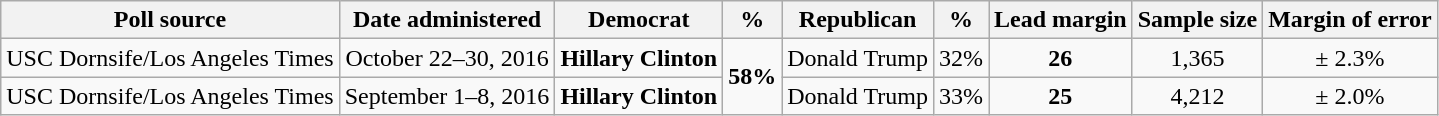<table class="wikitable" style="text-align:center;">
<tr valign=bottom>
<th>Poll source</th>
<th>Date administered</th>
<th>Democrat</th>
<th>%</th>
<th>Republican</th>
<th>%</th>
<th>Lead margin</th>
<th>Sample size</th>
<th>Margin of error</th>
</tr>
<tr>
<td>USC Dornsife/Los Angeles Times</td>
<td>October 22–30, 2016</td>
<td><strong>Hillary Clinton</strong></td>
<td rowspan="2" ><strong>58%</strong></td>
<td>Donald Trump</td>
<td>32%</td>
<td><strong>26</strong></td>
<td>1,365</td>
<td>± 2.3%</td>
</tr>
<tr>
<td>USC Dornsife/Los Angeles Times</td>
<td>September 1–8, 2016</td>
<td><strong>Hillary Clinton</strong></td>
<td>Donald Trump</td>
<td>33%</td>
<td><strong>25</strong></td>
<td>4,212</td>
<td>± 2.0%</td>
</tr>
</table>
